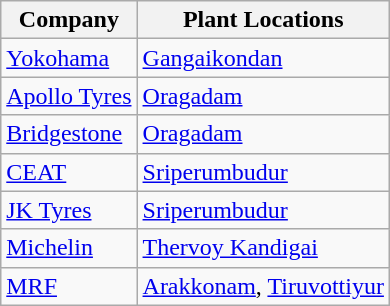<table class="wikitable">
<tr>
<th>Company</th>
<th>Plant Locations</th>
</tr>
<tr>
<td><a href='#'>Yokohama</a></td>
<td><a href='#'>Gangaikondan</a></td>
</tr>
<tr>
<td><a href='#'>Apollo Tyres</a></td>
<td><a href='#'>Oragadam</a></td>
</tr>
<tr>
<td><a href='#'>Bridgestone</a></td>
<td><a href='#'>Oragadam</a></td>
</tr>
<tr>
<td><a href='#'>CEAT</a></td>
<td><a href='#'>Sriperumbudur</a></td>
</tr>
<tr>
<td><a href='#'>JK Tyres</a></td>
<td><a href='#'>Sriperumbudur</a></td>
</tr>
<tr>
<td><a href='#'>Michelin</a></td>
<td><a href='#'>Thervoy Kandigai</a></td>
</tr>
<tr>
<td><a href='#'>MRF</a></td>
<td><a href='#'>Arakkonam</a>, <a href='#'>Tiruvottiyur</a></td>
</tr>
</table>
